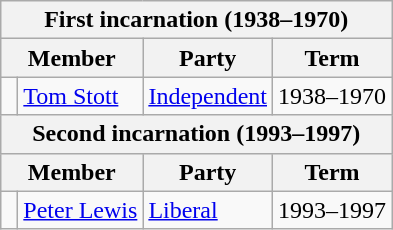<table class="wikitable">
<tr>
<th colspan=4>First incarnation (1938–1970)</th>
</tr>
<tr>
<th colspan="2">Member</th>
<th>Party</th>
<th>Term</th>
</tr>
<tr>
<td> </td>
<td><a href='#'>Tom Stott</a></td>
<td><a href='#'>Independent</a></td>
<td>1938–1970</td>
</tr>
<tr>
<th colspan=4>Second incarnation (1993–1997)</th>
</tr>
<tr>
<th colspan="2">Member</th>
<th>Party</th>
<th>Term</th>
</tr>
<tr>
<td> </td>
<td><a href='#'>Peter Lewis</a></td>
<td><a href='#'>Liberal</a></td>
<td>1993–1997</td>
</tr>
</table>
